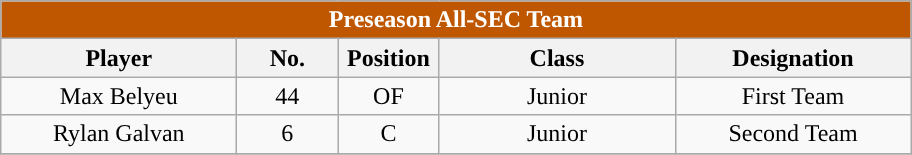<table class="wikitable" style="text-align:center">
<tr>
<td colspan="5" style= "background: #BF5700; color:white"><strong>Preseason All-SEC Team</strong></td>
</tr>
<tr>
<th style="width:150px; ">Player</th>
<th style="width:60px; ">No.</th>
<th style="width:60px; ">Position</th>
<th style="width:150px; ">Class</th>
<th style="width:150px; ">Designation</th>
</tr>
<tr>
<td>Max Belyeu</td>
<td>44</td>
<td>OF</td>
<td>Junior</td>
<td>First Team</td>
</tr>
<tr>
<td>Rylan Galvan</td>
<td>6</td>
<td>C</td>
<td>Junior</td>
<td>Second Team</td>
</tr>
<tr>
</tr>
</table>
